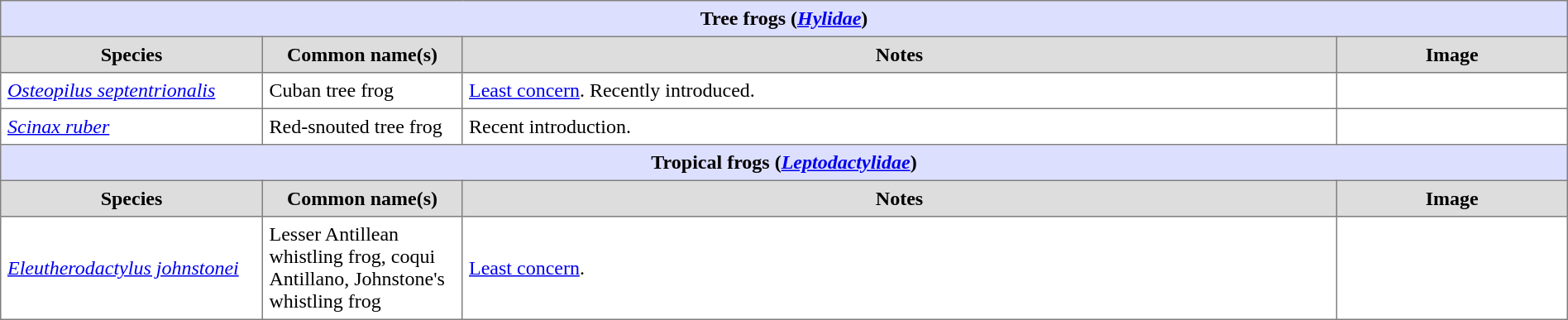<table border=1 style="border-collapse:collapse;" cellpadding=5 width=100%>
<tr>
<th colspan=4 bgcolor=#DDDFFF>Tree frogs (<em><a href='#'>Hylidae</a></em>)</th>
</tr>
<tr bgcolor=#DDDDDD align=center>
<th width=200px>Species</th>
<th width=150px>Common name(s)</th>
<th>Notes</th>
<th width=175px>Image</th>
</tr>
<tr>
<td><em><a href='#'>Osteopilus septentrionalis</a></em></td>
<td>Cuban tree frog</td>
<td><a href='#'>Least concern</a>. Recently introduced.</td>
<td></td>
</tr>
<tr>
<td><em><a href='#'>Scinax ruber</a></em></td>
<td>Red-snouted tree frog</td>
<td>Recent introduction.</td>
<td></td>
</tr>
<tr>
<th colspan=4 bgcolor=#DDDFFF>Tropical frogs (<em><a href='#'>Leptodactylidae</a></em>)</th>
</tr>
<tr bgcolor=#DDDDDD align=center>
<th width=200px>Species</th>
<th width=150px>Common name(s)</th>
<th>Notes</th>
<th width=175px>Image</th>
</tr>
<tr>
<td><em><a href='#'>Eleutherodactylus johnstonei</a></em></td>
<td>Lesser Antillean whistling frog, coqui Antillano, Johnstone's whistling frog</td>
<td><a href='#'>Least concern</a>.</td>
<td></td>
</tr>
</table>
